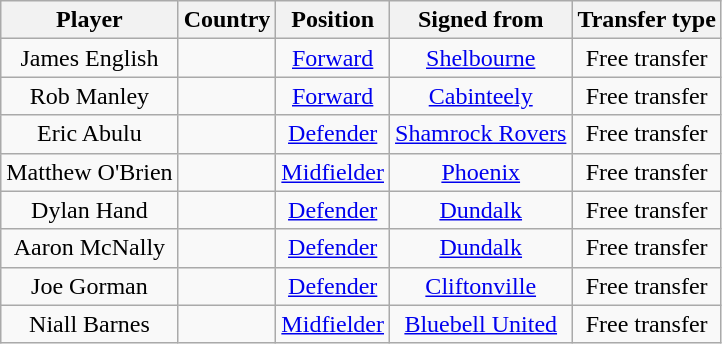<table class="wikitable" style="text-align:center">
<tr>
<th>Player</th>
<th>Country</th>
<th>Position</th>
<th>Signed from</th>
<th>Transfer type</th>
</tr>
<tr>
<td>James English</td>
<td></td>
<td><a href='#'>Forward</a></td>
<td> <a href='#'>Shelbourne</a></td>
<td>Free transfer</td>
</tr>
<tr>
<td>Rob Manley</td>
<td></td>
<td><a href='#'>Forward</a></td>
<td> <a href='#'>Cabinteely</a></td>
<td>Free transfer</td>
</tr>
<tr>
<td>Eric Abulu</td>
<td></td>
<td><a href='#'>Defender</a></td>
<td> <a href='#'>Shamrock Rovers</a></td>
<td>Free transfer</td>
</tr>
<tr>
<td>Matthew O'Brien</td>
<td></td>
<td><a href='#'>Midfielder</a></td>
<td> <a href='#'>Phoenix</a></td>
<td>Free transfer</td>
</tr>
<tr>
<td>Dylan Hand</td>
<td></td>
<td><a href='#'>Defender</a></td>
<td> <a href='#'>Dundalk</a></td>
<td>Free transfer</td>
</tr>
<tr>
<td>Aaron McNally</td>
<td></td>
<td><a href='#'>Defender</a></td>
<td> <a href='#'>Dundalk</a></td>
<td>Free transfer</td>
</tr>
<tr>
<td>Joe Gorman</td>
<td></td>
<td><a href='#'>Defender</a></td>
<td> <a href='#'>Cliftonville</a></td>
<td>Free transfer</td>
</tr>
<tr>
<td>Niall Barnes</td>
<td></td>
<td><a href='#'>Midfielder</a></td>
<td> <a href='#'>Bluebell United</a></td>
<td>Free transfer</td>
</tr>
</table>
